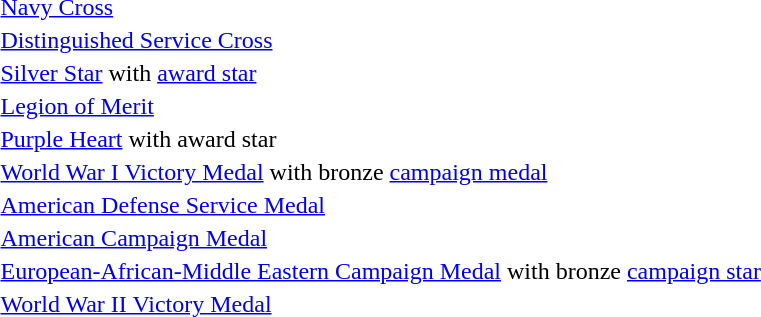<table>
<tr>
<td></td>
<td><a href='#'>Navy Cross</a></td>
</tr>
<tr>
<td></td>
<td><a href='#'>Distinguished Service Cross</a></td>
</tr>
<tr>
<td></td>
<td><a href='#'>Silver Star</a> with <a href='#'>award star</a></td>
</tr>
<tr>
<td></td>
<td><a href='#'>Legion of Merit</a></td>
</tr>
<tr>
<td></td>
<td><a href='#'>Purple Heart</a> with award star</td>
</tr>
<tr>
<td></td>
<td><a href='#'>World War I Victory Medal</a> with bronze <a href='#'>campaign medal</a></td>
</tr>
<tr>
<td></td>
<td><a href='#'>American Defense Service Medal</a></td>
</tr>
<tr>
<td></td>
<td><a href='#'>American Campaign Medal</a></td>
</tr>
<tr>
<td></td>
<td><a href='#'>European-African-Middle Eastern Campaign Medal</a> with bronze <a href='#'>campaign star</a></td>
</tr>
<tr>
<td></td>
<td><a href='#'>World War II Victory Medal</a></td>
</tr>
</table>
